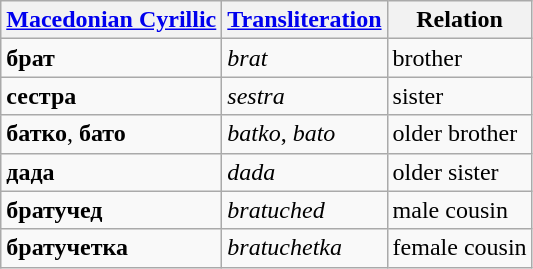<table class="wikitable">
<tr>
<th><a href='#'>Macedonian Cyrillic</a></th>
<th><a href='#'>Transliteration</a></th>
<th>Relation</th>
</tr>
<tr>
<td><strong>брат</strong></td>
<td><em>brat</em></td>
<td>brother</td>
</tr>
<tr>
<td><strong>сестра</strong></td>
<td><em>sestra</em></td>
<td>sister</td>
</tr>
<tr>
<td><strong>батко</strong>, <strong>бато</strong></td>
<td><em>batko</em>, <em>bato</em></td>
<td>older brother</td>
</tr>
<tr>
<td><strong>дада</strong></td>
<td><em>dada</em></td>
<td>older sister</td>
</tr>
<tr>
<td><strong>братучед</strong></td>
<td><em>bratuched</em></td>
<td>male cousin</td>
</tr>
<tr>
<td><strong>братучетка</strong></td>
<td><em>bratuchetka</em></td>
<td>female cousin</td>
</tr>
</table>
